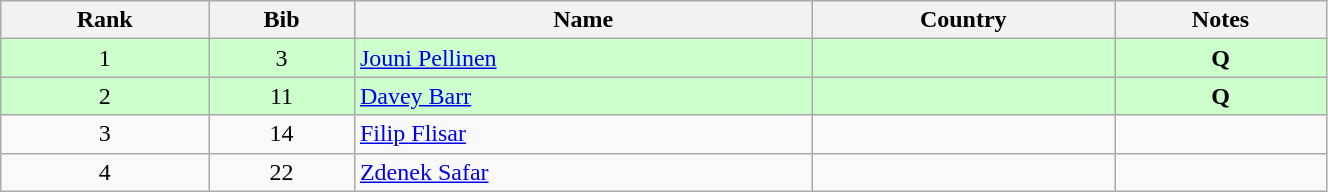<table class="wikitable" style="text-align:center;" width=70%>
<tr>
<th>Rank</th>
<th>Bib</th>
<th>Name</th>
<th>Country</th>
<th>Notes</th>
</tr>
<tr bgcolor="#ccffcc">
<td>1</td>
<td>3</td>
<td align=left><a href='#'>Jouni Pellinen</a></td>
<td align=left></td>
<td><strong>Q</strong></td>
</tr>
<tr bgcolor="#ccffcc">
<td>2</td>
<td>11</td>
<td align=left><a href='#'>Davey Barr</a></td>
<td align=left></td>
<td><strong>Q</strong></td>
</tr>
<tr>
<td>3</td>
<td>14</td>
<td align=left><a href='#'>Filip Flisar</a></td>
<td align=left></td>
<td></td>
</tr>
<tr>
<td>4</td>
<td>22</td>
<td align=left><a href='#'>Zdenek Safar</a></td>
<td align=left></td>
<td></td>
</tr>
</table>
